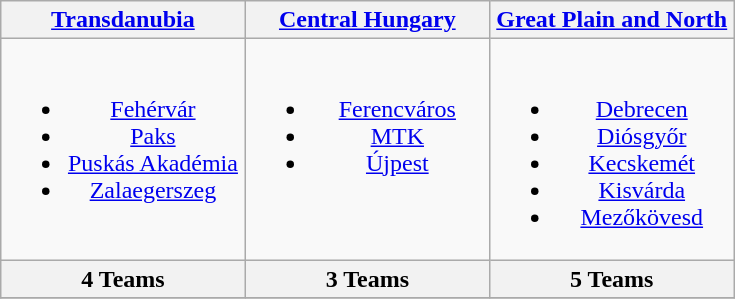<table class="wikitable" style="clear:right;white-space:nowrap;">
<tr>
<th width="33%"><a href='#'>Transdanubia</a></th>
<th width="33%"><a href='#'>Central Hungary</a></th>
<th width="33%"><a href='#'>Great Plain and North</a></th>
</tr>
<tr align="center" valign="top">
<td><br><ul><li><a href='#'>Fehérvár</a></li><li><a href='#'>Paks</a></li><li><a href='#'>Puskás Akadémia</a></li><li><a href='#'>Zalaegerszeg</a></li></ul></td>
<td><br><ul><li><a href='#'>Ferencváros</a></li><li><a href='#'>MTK</a></li><li><a href='#'>Újpest</a></li></ul></td>
<td><br><ul><li><a href='#'>Debrecen</a></li><li><a href='#'>Diósgyőr</a></li><li><a href='#'>Kecskemét</a></li><li><a href='#'>Kisvárda</a></li><li><a href='#'>Mezőkövesd</a></li></ul></td>
</tr>
<tr>
<th>4 Teams</th>
<th>3 Teams</th>
<th>5 Teams</th>
</tr>
<tr>
</tr>
</table>
